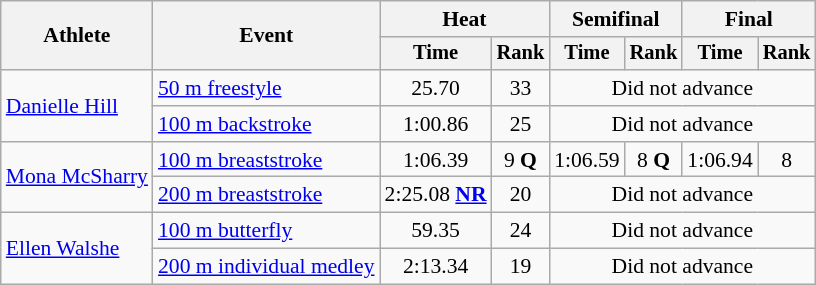<table class=wikitable style="font-size:90%">
<tr>
<th rowspan="2">Athlete</th>
<th rowspan="2">Event</th>
<th colspan="2">Heat</th>
<th colspan="2">Semifinal</th>
<th colspan="2">Final</th>
</tr>
<tr style="font-size:95%">
<th>Time</th>
<th>Rank</th>
<th>Time</th>
<th>Rank</th>
<th>Time</th>
<th>Rank</th>
</tr>
<tr align=center>
<td align=left rowspan=2><a href='#'>Danielle Hill</a></td>
<td align=left><a href='#'>50 m freestyle</a></td>
<td>25.70</td>
<td>33</td>
<td colspan="4">Did not advance</td>
</tr>
<tr align=center>
<td align=left><a href='#'>100 m backstroke</a></td>
<td>1:00.86</td>
<td>25</td>
<td colspan="4">Did not advance</td>
</tr>
<tr align=center>
<td align=left rowspan=2><a href='#'>Mona McSharry</a></td>
<td align=left><a href='#'>100 m breaststroke</a></td>
<td>1:06.39</td>
<td>9 <strong>Q</strong></td>
<td>1:06.59</td>
<td>8 <strong>Q</strong></td>
<td>1:06.94</td>
<td>8</td>
</tr>
<tr align=center>
<td align=left><a href='#'>200 m breaststroke</a></td>
<td>2:25.08 <strong><a href='#'>NR</a></strong></td>
<td>20</td>
<td colspan="4">Did not advance</td>
</tr>
<tr align=center>
<td align=left rowspan=2><a href='#'>Ellen Walshe</a></td>
<td align=left><a href='#'>100 m butterfly</a></td>
<td>59.35</td>
<td>24</td>
<td colspan="4">Did not advance</td>
</tr>
<tr align=center>
<td align=left><a href='#'>200 m individual medley</a></td>
<td>2:13.34</td>
<td>19</td>
<td colspan="4">Did not advance</td>
</tr>
</table>
